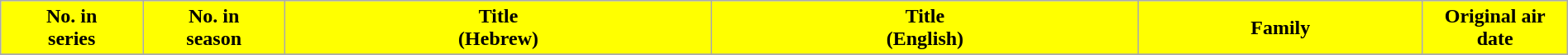<table class="wikitable plainrowheaders" style="width:100%; margin:auto;">
<tr>
<th scope="col" style="background:#FFFF00; color:Black;" width=5%>No. in<br>series</th>
<th scope="col" style="background:#FFFF00; color:Black;" width=5%>No. in<br>season</th>
<th scope="col" style="background:#FFFF00; color:Black;" width=15%>Title<br>(Hebrew)</th>
<th scope="col" style="background:#FFFF00; color:Black;" width=15%>Title<br>(English)</th>
<th scope="col" style="background:#FFFF00; color:Black;" width=10%>Family</th>
<th scope="col" style="background:#FFFF00; color:Black;" width=5%>Original air date</th>
</tr>
<tr>
</tr>
</table>
